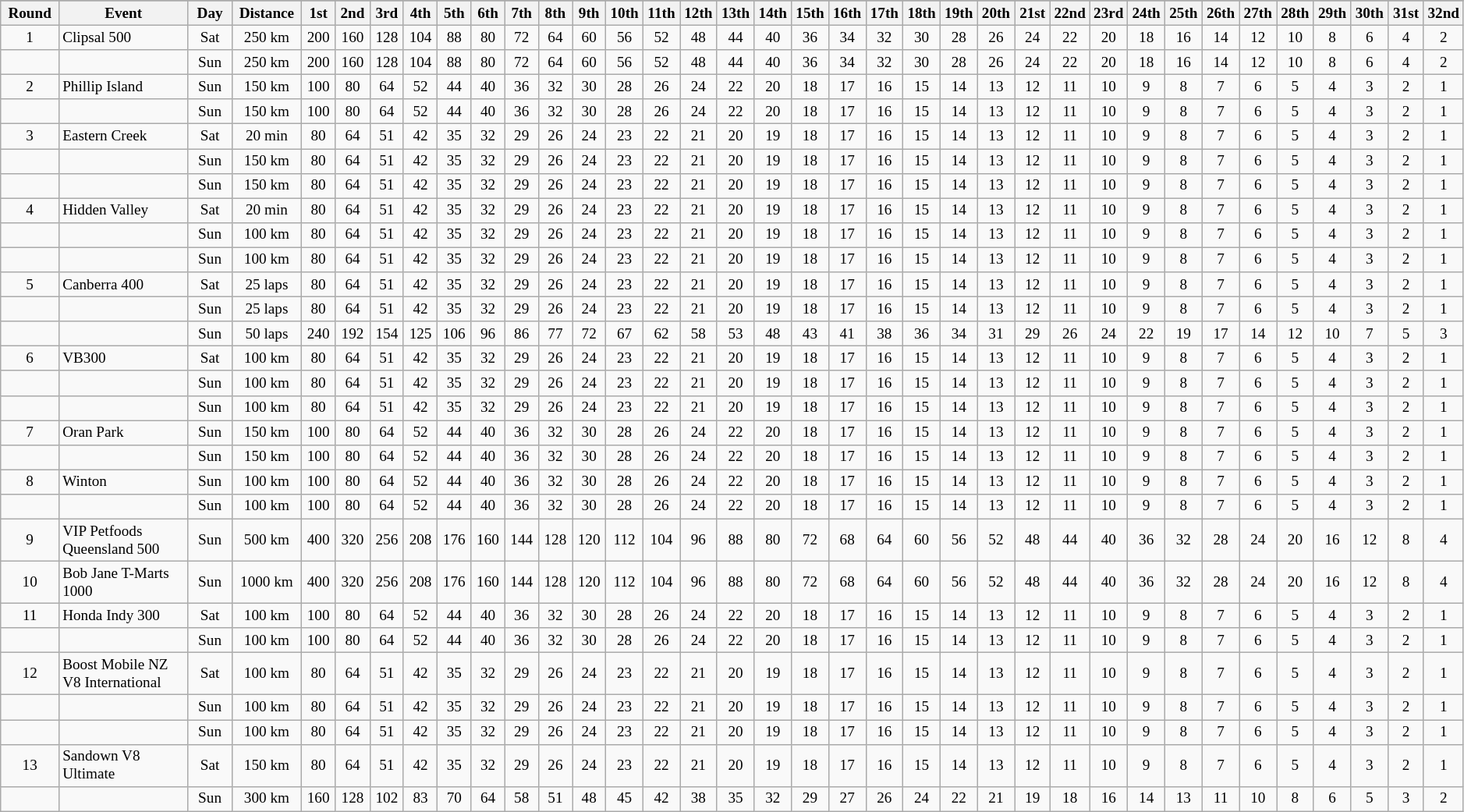<table class="wikitable" style="font-size: 80%">
<tr>
</tr>
<tr>
<th width="54" height="11" align="center">Round</th>
<th width="162">Event</th>
<th width="46" align="center">Day</th>
<th width="63" align="center">Distance</th>
<th width="28" align="center">1st</th>
<th width="28" align="center">2nd</th>
<th width="28" align="center">3rd</th>
<th width="28" align="center">4th</th>
<th width="28" align="center">5th</th>
<th width="28" align="center">6th</th>
<th width="28" align="center">7th</th>
<th width="28" align="center">8th</th>
<th width="28" align="center">9th</th>
<th width="28" align="center">10th</th>
<th width="28" align="center">11th</th>
<th width="28" align="center">12th</th>
<th width="28" align="center">13th</th>
<th width="28" align="center">14th</th>
<th width="28" align="center">15th</th>
<th width="28" align="center">16th</th>
<th width="28" align="center">17th</th>
<th width="28" align="center">18th</th>
<th width="28" align="center">19th</th>
<th width="28" align="center">20th</th>
<th width="28" align="center">21st</th>
<th width="28" align="center">22nd</th>
<th width="28" align="center">23rd</th>
<th width="28" align="center">24th</th>
<th width="28" align="center">25th</th>
<th width="28" align="center">26th</th>
<th width="28" align="center">27th</th>
<th width="28" align="center">28th</th>
<th width="28" align="center">29th</th>
<th width="28" align="center">30th</th>
<th width="28" align="center">31st</th>
<th width="28" align="center">32nd</th>
</tr>
<tr>
<td height="11" align="center">1</td>
<td>Clipsal 500</td>
<td align="center">Sat</td>
<td align="center">250 km</td>
<td align="center">200</td>
<td align="center">160</td>
<td align="center">128</td>
<td align="center">104</td>
<td align="center">88</td>
<td align="center">80</td>
<td align="center">72</td>
<td align="center">64</td>
<td align="center">60</td>
<td align="center">56</td>
<td align="center">52</td>
<td align="center">48</td>
<td align="center">44</td>
<td align="center">40</td>
<td align="center">36</td>
<td align="center">34</td>
<td align="center">32</td>
<td align="center">30</td>
<td align="center">28</td>
<td align="center">26</td>
<td align="center">24</td>
<td align="center">22</td>
<td align="center">20</td>
<td align="center">18</td>
<td align="center">16</td>
<td align="center">14</td>
<td align="center">12</td>
<td align="center">10</td>
<td align="center">8</td>
<td align="center">6</td>
<td align="center">4</td>
<td align="center">2</td>
</tr>
<tr>
<td height="11" align="center"> </td>
<td> </td>
<td align="center">Sun</td>
<td align="center">250 km</td>
<td align="center">200</td>
<td align="center">160</td>
<td align="center">128</td>
<td align="center">104</td>
<td align="center">88</td>
<td align="center">80</td>
<td align="center">72</td>
<td align="center">64</td>
<td align="center">60</td>
<td align="center">56</td>
<td align="center">52</td>
<td align="center">48</td>
<td align="center">44</td>
<td align="center">40</td>
<td align="center">36</td>
<td align="center">34</td>
<td align="center">32</td>
<td align="center">30</td>
<td align="center">28</td>
<td align="center">26</td>
<td align="center">24</td>
<td align="center">22</td>
<td align="center">20</td>
<td align="center">18</td>
<td align="center">16</td>
<td align="center">14</td>
<td align="center">12</td>
<td align="center">10</td>
<td align="center">8</td>
<td align="center">6</td>
<td align="center">4</td>
<td align="center">2</td>
</tr>
<tr>
<td height="11" align="center">2</td>
<td>Phillip Island</td>
<td align="center">Sun</td>
<td align="center">150 km</td>
<td align="center">100</td>
<td align="center">80</td>
<td align="center">64</td>
<td align="center">52</td>
<td align="center">44</td>
<td align="center">40</td>
<td align="center">36</td>
<td align="center">32</td>
<td align="center">30</td>
<td align="center">28</td>
<td align="center">26</td>
<td align="center">24</td>
<td align="center">22</td>
<td align="center">20</td>
<td align="center">18</td>
<td align="center">17</td>
<td align="center">16</td>
<td align="center">15</td>
<td align="center">14</td>
<td align="center">13</td>
<td align="center">12</td>
<td align="center">11</td>
<td align="center">10</td>
<td align="center">9</td>
<td align="center">8</td>
<td align="center">7</td>
<td align="center">6</td>
<td align="center">5</td>
<td align="center">4</td>
<td align="center">3</td>
<td align="center">2</td>
<td align="center">1</td>
</tr>
<tr>
<td height="11" align="center"> </td>
<td> </td>
<td align="center">Sun</td>
<td align="center">150 km</td>
<td align="center">100</td>
<td align="center">80</td>
<td align="center">64</td>
<td align="center">52</td>
<td align="center">44</td>
<td align="center">40</td>
<td align="center">36</td>
<td align="center">32</td>
<td align="center">30</td>
<td align="center">28</td>
<td align="center">26</td>
<td align="center">24</td>
<td align="center">22</td>
<td align="center">20</td>
<td align="center">18</td>
<td align="center">17</td>
<td align="center">16</td>
<td align="center">15</td>
<td align="center">14</td>
<td align="center">13</td>
<td align="center">12</td>
<td align="center">11</td>
<td align="center">10</td>
<td align="center">9</td>
<td align="center">8</td>
<td align="center">7</td>
<td align="center">6</td>
<td align="center">5</td>
<td align="center">4</td>
<td align="center">3</td>
<td align="center">2</td>
<td align="center">1</td>
</tr>
<tr>
<td height="11" align="center">3</td>
<td>Eastern Creek</td>
<td align="center">Sat</td>
<td align="center">20 min</td>
<td align="center">80</td>
<td align="center">64</td>
<td align="center">51</td>
<td align="center">42</td>
<td align="center">35</td>
<td align="center">32</td>
<td align="center">29</td>
<td align="center">26</td>
<td align="center">24</td>
<td align="center">23</td>
<td align="center">22</td>
<td align="center">21</td>
<td align="center">20</td>
<td align="center">19</td>
<td align="center">18</td>
<td align="center">17</td>
<td align="center">16</td>
<td align="center">15</td>
<td align="center">14</td>
<td align="center">13</td>
<td align="center">12</td>
<td align="center">11</td>
<td align="center">10</td>
<td align="center">9</td>
<td align="center">8</td>
<td align="center">7</td>
<td align="center">6</td>
<td align="center">5</td>
<td align="center">4</td>
<td align="center">3</td>
<td align="center">2</td>
<td align="center">1</td>
</tr>
<tr>
<td height="11" align="center"> </td>
<td> </td>
<td align="center">Sun</td>
<td align="center">150 km</td>
<td align="center">80</td>
<td align="center">64</td>
<td align="center">51</td>
<td align="center">42</td>
<td align="center">35</td>
<td align="center">32</td>
<td align="center">29</td>
<td align="center">26</td>
<td align="center">24</td>
<td align="center">23</td>
<td align="center">22</td>
<td align="center">21</td>
<td align="center">20</td>
<td align="center">19</td>
<td align="center">18</td>
<td align="center">17</td>
<td align="center">16</td>
<td align="center">15</td>
<td align="center">14</td>
<td align="center">13</td>
<td align="center">12</td>
<td align="center">11</td>
<td align="center">10</td>
<td align="center">9</td>
<td align="center">8</td>
<td align="center">7</td>
<td align="center">6</td>
<td align="center">5</td>
<td align="center">4</td>
<td align="center">3</td>
<td align="center">2</td>
<td align="center">1</td>
</tr>
<tr>
<td height="11" align="center"> </td>
<td> </td>
<td align="center">Sun</td>
<td align="center">150 km</td>
<td align="center">80</td>
<td align="center">64</td>
<td align="center">51</td>
<td align="center">42</td>
<td align="center">35</td>
<td align="center">32</td>
<td align="center">29</td>
<td align="center">26</td>
<td align="center">24</td>
<td align="center">23</td>
<td align="center">22</td>
<td align="center">21</td>
<td align="center">20</td>
<td align="center">19</td>
<td align="center">18</td>
<td align="center">17</td>
<td align="center">16</td>
<td align="center">15</td>
<td align="center">14</td>
<td align="center">13</td>
<td align="center">12</td>
<td align="center">11</td>
<td align="center">10</td>
<td align="center">9</td>
<td align="center">8</td>
<td align="center">7</td>
<td align="center">6</td>
<td align="center">5</td>
<td align="center">4</td>
<td align="center">3</td>
<td align="center">2</td>
<td align="center">1</td>
</tr>
<tr>
<td height="11" align="center">4</td>
<td>Hidden Valley</td>
<td align="center">Sat</td>
<td align="center">20 min</td>
<td align="center">80</td>
<td align="center">64</td>
<td align="center">51</td>
<td align="center">42</td>
<td align="center">35</td>
<td align="center">32</td>
<td align="center">29</td>
<td align="center">26</td>
<td align="center">24</td>
<td align="center">23</td>
<td align="center">22</td>
<td align="center">21</td>
<td align="center">20</td>
<td align="center">19</td>
<td align="center">18</td>
<td align="center">17</td>
<td align="center">16</td>
<td align="center">15</td>
<td align="center">14</td>
<td align="center">13</td>
<td align="center">12</td>
<td align="center">11</td>
<td align="center">10</td>
<td align="center">9</td>
<td align="center">8</td>
<td align="center">7</td>
<td align="center">6</td>
<td align="center">5</td>
<td align="center">4</td>
<td align="center">3</td>
<td align="center">2</td>
<td align="center">1</td>
</tr>
<tr>
<td height="11" align="center"> </td>
<td> </td>
<td align="center">Sun</td>
<td align="center">100 km</td>
<td align="center">80</td>
<td align="center">64</td>
<td align="center">51</td>
<td align="center">42</td>
<td align="center">35</td>
<td align="center">32</td>
<td align="center">29</td>
<td align="center">26</td>
<td align="center">24</td>
<td align="center">23</td>
<td align="center">22</td>
<td align="center">21</td>
<td align="center">20</td>
<td align="center">19</td>
<td align="center">18</td>
<td align="center">17</td>
<td align="center">16</td>
<td align="center">15</td>
<td align="center">14</td>
<td align="center">13</td>
<td align="center">12</td>
<td align="center">11</td>
<td align="center">10</td>
<td align="center">9</td>
<td align="center">8</td>
<td align="center">7</td>
<td align="center">6</td>
<td align="center">5</td>
<td align="center">4</td>
<td align="center">3</td>
<td align="center">2</td>
<td align="center">1</td>
</tr>
<tr>
<td height="11" align="center"> </td>
<td> </td>
<td align="center">Sun</td>
<td align="center">100 km</td>
<td align="center">80</td>
<td align="center">64</td>
<td align="center">51</td>
<td align="center">42</td>
<td align="center">35</td>
<td align="center">32</td>
<td align="center">29</td>
<td align="center">26</td>
<td align="center">24</td>
<td align="center">23</td>
<td align="center">22</td>
<td align="center">21</td>
<td align="center">20</td>
<td align="center">19</td>
<td align="center">18</td>
<td align="center">17</td>
<td align="center">16</td>
<td align="center">15</td>
<td align="center">14</td>
<td align="center">13</td>
<td align="center">12</td>
<td align="center">11</td>
<td align="center">10</td>
<td align="center">9</td>
<td align="center">8</td>
<td align="center">7</td>
<td align="center">6</td>
<td align="center">5</td>
<td align="center">4</td>
<td align="center">3</td>
<td align="center">2</td>
<td align="center">1</td>
</tr>
<tr>
<td height="11" align="center">5</td>
<td>Canberra 400</td>
<td align="center">Sat</td>
<td align="center">25 laps</td>
<td align="center">80</td>
<td align="center">64</td>
<td align="center">51</td>
<td align="center">42</td>
<td align="center">35</td>
<td align="center">32</td>
<td align="center">29</td>
<td align="center">26</td>
<td align="center">24</td>
<td align="center">23</td>
<td align="center">22</td>
<td align="center">21</td>
<td align="center">20</td>
<td align="center">19</td>
<td align="center">18</td>
<td align="center">17</td>
<td align="center">16</td>
<td align="center">15</td>
<td align="center">14</td>
<td align="center">13</td>
<td align="center">12</td>
<td align="center">11</td>
<td align="center">10</td>
<td align="center">9</td>
<td align="center">8</td>
<td align="center">7</td>
<td align="center">6</td>
<td align="center">5</td>
<td align="center">4</td>
<td align="center">3</td>
<td align="center">2</td>
<td align="center">1</td>
</tr>
<tr>
<td height="11" align="center"> </td>
<td> </td>
<td align="center">Sun</td>
<td align="center">25 laps</td>
<td align="center">80</td>
<td align="center">64</td>
<td align="center">51</td>
<td align="center">42</td>
<td align="center">35</td>
<td align="center">32</td>
<td align="center">29</td>
<td align="center">26</td>
<td align="center">24</td>
<td align="center">23</td>
<td align="center">22</td>
<td align="center">21</td>
<td align="center">20</td>
<td align="center">19</td>
<td align="center">18</td>
<td align="center">17</td>
<td align="center">16</td>
<td align="center">15</td>
<td align="center">14</td>
<td align="center">13</td>
<td align="center">12</td>
<td align="center">11</td>
<td align="center">10</td>
<td align="center">9</td>
<td align="center">8</td>
<td align="center">7</td>
<td align="center">6</td>
<td align="center">5</td>
<td align="center">4</td>
<td align="center">3</td>
<td align="center">2</td>
<td align="center">1</td>
</tr>
<tr>
<td height="11" align="center"> </td>
<td> </td>
<td align="center">Sun</td>
<td align="center">50 laps</td>
<td align="center">240</td>
<td align="center">192</td>
<td align="center">154</td>
<td align="center">125</td>
<td align="center">106</td>
<td align="center">96</td>
<td align="center">86</td>
<td align="center">77</td>
<td align="center">72</td>
<td align="center">67</td>
<td align="center">62</td>
<td align="center">58</td>
<td align="center">53</td>
<td align="center">48</td>
<td align="center">43</td>
<td align="center">41</td>
<td align="center">38</td>
<td align="center">36</td>
<td align="center">34</td>
<td align="center">31</td>
<td align="center">29</td>
<td align="center">26</td>
<td align="center">24</td>
<td align="center">22</td>
<td align="center">19</td>
<td align="center">17</td>
<td align="center">14</td>
<td align="center">12</td>
<td align="center">10</td>
<td align="center">7</td>
<td align="center">5</td>
<td align="center">3</td>
</tr>
<tr>
<td height="11" align="center">6</td>
<td>VB300</td>
<td align="center">Sat</td>
<td align="center">100 km</td>
<td align="center">80</td>
<td align="center">64</td>
<td align="center">51</td>
<td align="center">42</td>
<td align="center">35</td>
<td align="center">32</td>
<td align="center">29</td>
<td align="center">26</td>
<td align="center">24</td>
<td align="center">23</td>
<td align="center">22</td>
<td align="center">21</td>
<td align="center">20</td>
<td align="center">19</td>
<td align="center">18</td>
<td align="center">17</td>
<td align="center">16</td>
<td align="center">15</td>
<td align="center">14</td>
<td align="center">13</td>
<td align="center">12</td>
<td align="center">11</td>
<td align="center">10</td>
<td align="center">9</td>
<td align="center">8</td>
<td align="center">7</td>
<td align="center">6</td>
<td align="center">5</td>
<td align="center">4</td>
<td align="center">3</td>
<td align="center">2</td>
<td align="center">1</td>
</tr>
<tr>
<td height="11" align="center"> </td>
<td> </td>
<td align="center">Sun</td>
<td align="center">100 km</td>
<td align="center">80</td>
<td align="center">64</td>
<td align="center">51</td>
<td align="center">42</td>
<td align="center">35</td>
<td align="center">32</td>
<td align="center">29</td>
<td align="center">26</td>
<td align="center">24</td>
<td align="center">23</td>
<td align="center">22</td>
<td align="center">21</td>
<td align="center">20</td>
<td align="center">19</td>
<td align="center">18</td>
<td align="center">17</td>
<td align="center">16</td>
<td align="center">15</td>
<td align="center">14</td>
<td align="center">13</td>
<td align="center">12</td>
<td align="center">11</td>
<td align="center">10</td>
<td align="center">9</td>
<td align="center">8</td>
<td align="center">7</td>
<td align="center">6</td>
<td align="center">5</td>
<td align="center">4</td>
<td align="center">3</td>
<td align="center">2</td>
<td align="center">1</td>
</tr>
<tr>
<td height="11" align="center"> </td>
<td> </td>
<td align="center">Sun</td>
<td align="center">100 km</td>
<td align="center">80</td>
<td align="center">64</td>
<td align="center">51</td>
<td align="center">42</td>
<td align="center">35</td>
<td align="center">32</td>
<td align="center">29</td>
<td align="center">26</td>
<td align="center">24</td>
<td align="center">23</td>
<td align="center">22</td>
<td align="center">21</td>
<td align="center">20</td>
<td align="center">19</td>
<td align="center">18</td>
<td align="center">17</td>
<td align="center">16</td>
<td align="center">15</td>
<td align="center">14</td>
<td align="center">13</td>
<td align="center">12</td>
<td align="center">11</td>
<td align="center">10</td>
<td align="center">9</td>
<td align="center">8</td>
<td align="center">7</td>
<td align="center">6</td>
<td align="center">5</td>
<td align="center">4</td>
<td align="center">3</td>
<td align="center">2</td>
<td align="center">1</td>
</tr>
<tr>
<td height="11" align="center">7</td>
<td>Oran Park</td>
<td align="center">Sun</td>
<td align="center">150 km</td>
<td align="center">100</td>
<td align="center">80</td>
<td align="center">64</td>
<td align="center">52</td>
<td align="center">44</td>
<td align="center">40</td>
<td align="center">36</td>
<td align="center">32</td>
<td align="center">30</td>
<td align="center">28</td>
<td align="center">26</td>
<td align="center">24</td>
<td align="center">22</td>
<td align="center">20</td>
<td align="center">18</td>
<td align="center">17</td>
<td align="center">16</td>
<td align="center">15</td>
<td align="center">14</td>
<td align="center">13</td>
<td align="center">12</td>
<td align="center">11</td>
<td align="center">10</td>
<td align="center">9</td>
<td align="center">8</td>
<td align="center">7</td>
<td align="center">6</td>
<td align="center">5</td>
<td align="center">4</td>
<td align="center">3</td>
<td align="center">2</td>
<td align="center">1</td>
</tr>
<tr>
<td height="11" align="center"> </td>
<td> </td>
<td align="center">Sun</td>
<td align="center">150 km</td>
<td align="center">100</td>
<td align="center">80</td>
<td align="center">64</td>
<td align="center">52</td>
<td align="center">44</td>
<td align="center">40</td>
<td align="center">36</td>
<td align="center">32</td>
<td align="center">30</td>
<td align="center">28</td>
<td align="center">26</td>
<td align="center">24</td>
<td align="center">22</td>
<td align="center">20</td>
<td align="center">18</td>
<td align="center">17</td>
<td align="center">16</td>
<td align="center">15</td>
<td align="center">14</td>
<td align="center">13</td>
<td align="center">12</td>
<td align="center">11</td>
<td align="center">10</td>
<td align="center">9</td>
<td align="center">8</td>
<td align="center">7</td>
<td align="center">6</td>
<td align="center">5</td>
<td align="center">4</td>
<td align="center">3</td>
<td align="center">2</td>
<td align="center">1</td>
</tr>
<tr>
<td height="11" align="center">8</td>
<td>Winton</td>
<td align="center">Sun</td>
<td align="center">100 km</td>
<td align="center">100</td>
<td align="center">80</td>
<td align="center">64</td>
<td align="center">52</td>
<td align="center">44</td>
<td align="center">40</td>
<td align="center">36</td>
<td align="center">32</td>
<td align="center">30</td>
<td align="center">28</td>
<td align="center">26</td>
<td align="center">24</td>
<td align="center">22</td>
<td align="center">20</td>
<td align="center">18</td>
<td align="center">17</td>
<td align="center">16</td>
<td align="center">15</td>
<td align="center">14</td>
<td align="center">13</td>
<td align="center">12</td>
<td align="center">11</td>
<td align="center">10</td>
<td align="center">9</td>
<td align="center">8</td>
<td align="center">7</td>
<td align="center">6</td>
<td align="center">5</td>
<td align="center">4</td>
<td align="center">3</td>
<td align="center">2</td>
<td align="center">1</td>
</tr>
<tr>
<td height="11" align="center"> </td>
<td> </td>
<td align="center">Sun</td>
<td align="center">100 km</td>
<td align="center">100</td>
<td align="center">80</td>
<td align="center">64</td>
<td align="center">52</td>
<td align="center">44</td>
<td align="center">40</td>
<td align="center">36</td>
<td align="center">32</td>
<td align="center">30</td>
<td align="center">28</td>
<td align="center">26</td>
<td align="center">24</td>
<td align="center">22</td>
<td align="center">20</td>
<td align="center">18</td>
<td align="center">17</td>
<td align="center">16</td>
<td align="center">15</td>
<td align="center">14</td>
<td align="center">13</td>
<td align="center">12</td>
<td align="center">11</td>
<td align="center">10</td>
<td align="center">9</td>
<td align="center">8</td>
<td align="center">7</td>
<td align="center">6</td>
<td align="center">5</td>
<td align="center">4</td>
<td align="center">3</td>
<td align="center">2</td>
<td align="center">1</td>
</tr>
<tr>
<td height="11" align="center">9</td>
<td>VIP Petfoods Queensland 500</td>
<td align="center">Sun</td>
<td align="center">500 km</td>
<td align="center">400</td>
<td align="center">320</td>
<td align="center">256</td>
<td align="center">208</td>
<td align="center">176</td>
<td align="center">160</td>
<td align="center">144</td>
<td align="center">128</td>
<td align="center">120</td>
<td align="center">112</td>
<td align="center">104</td>
<td align="center">96</td>
<td align="center">88</td>
<td align="center">80</td>
<td align="center">72</td>
<td align="center">68</td>
<td align="center">64</td>
<td align="center">60</td>
<td align="center">56</td>
<td align="center">52</td>
<td align="center">48</td>
<td align="center">44</td>
<td align="center">40</td>
<td align="center">36</td>
<td align="center">32</td>
<td align="center">28</td>
<td align="center">24</td>
<td align="center">20</td>
<td align="center">16</td>
<td align="center">12</td>
<td align="center">8</td>
<td align="center">4</td>
</tr>
<tr>
<td height="11" align="center">10</td>
<td>Bob Jane T-Marts 1000</td>
<td align="center">Sun</td>
<td align="center">1000 km</td>
<td align="center">400</td>
<td align="center">320</td>
<td align="center">256</td>
<td align="center">208</td>
<td align="center">176</td>
<td align="center">160</td>
<td align="center">144</td>
<td align="center">128</td>
<td align="center">120</td>
<td align="center">112</td>
<td align="center">104</td>
<td align="center">96</td>
<td align="center">88</td>
<td align="center">80</td>
<td align="center">72</td>
<td align="center">68</td>
<td align="center">64</td>
<td align="center">60</td>
<td align="center">56</td>
<td align="center">52</td>
<td align="center">48</td>
<td align="center">44</td>
<td align="center">40</td>
<td align="center">36</td>
<td align="center">32</td>
<td align="center">28</td>
<td align="center">24</td>
<td align="center">20</td>
<td align="center">16</td>
<td align="center">12</td>
<td align="center">8</td>
<td align="center">4</td>
</tr>
<tr>
<td height="11" align="center">11</td>
<td>Honda Indy 300</td>
<td align="center">Sat</td>
<td align="center">100 km</td>
<td align="center">100</td>
<td align="center">80</td>
<td align="center">64</td>
<td align="center">52</td>
<td align="center">44</td>
<td align="center">40</td>
<td align="center">36</td>
<td align="center">32</td>
<td align="center">30</td>
<td align="center">28</td>
<td align="center">26</td>
<td align="center">24</td>
<td align="center">22</td>
<td align="center">20</td>
<td align="center">18</td>
<td align="center">17</td>
<td align="center">16</td>
<td align="center">15</td>
<td align="center">14</td>
<td align="center">13</td>
<td align="center">12</td>
<td align="center">11</td>
<td align="center">10</td>
<td align="center">9</td>
<td align="center">8</td>
<td align="center">7</td>
<td align="center">6</td>
<td align="center">5</td>
<td align="center">4</td>
<td align="center">3</td>
<td align="center">2</td>
<td align="center">1</td>
</tr>
<tr>
<td height="11" align="center"> </td>
<td> </td>
<td align="center">Sun</td>
<td align="center">100 km</td>
<td align="center">100</td>
<td align="center">80</td>
<td align="center">64</td>
<td align="center">52</td>
<td align="center">44</td>
<td align="center">40</td>
<td align="center">36</td>
<td align="center">32</td>
<td align="center">30</td>
<td align="center">28</td>
<td align="center">26</td>
<td align="center">24</td>
<td align="center">22</td>
<td align="center">20</td>
<td align="center">18</td>
<td align="center">17</td>
<td align="center">16</td>
<td align="center">15</td>
<td align="center">14</td>
<td align="center">13</td>
<td align="center">12</td>
<td align="center">11</td>
<td align="center">10</td>
<td align="center">9</td>
<td align="center">8</td>
<td align="center">7</td>
<td align="center">6</td>
<td align="center">5</td>
<td align="center">4</td>
<td align="center">3</td>
<td align="center">2</td>
<td align="center">1</td>
</tr>
<tr>
<td height="11" align="center">12</td>
<td>Boost Mobile NZ V8 International</td>
<td align="center">Sat</td>
<td align="center">100 km</td>
<td align="center">80</td>
<td align="center">64</td>
<td align="center">51</td>
<td align="center">42</td>
<td align="center">35</td>
<td align="center">32</td>
<td align="center">29</td>
<td align="center">26</td>
<td align="center">24</td>
<td align="center">23</td>
<td align="center">22</td>
<td align="center">21</td>
<td align="center">20</td>
<td align="center">19</td>
<td align="center">18</td>
<td align="center">17</td>
<td align="center">16</td>
<td align="center">15</td>
<td align="center">14</td>
<td align="center">13</td>
<td align="center">12</td>
<td align="center">11</td>
<td align="center">10</td>
<td align="center">9</td>
<td align="center">8</td>
<td align="center">7</td>
<td align="center">6</td>
<td align="center">5</td>
<td align="center">4</td>
<td align="center">3</td>
<td align="center">2</td>
<td align="center">1</td>
</tr>
<tr>
<td height="11" align="center"> </td>
<td> </td>
<td align="center">Sun</td>
<td align="center">100 km</td>
<td align="center">80</td>
<td align="center">64</td>
<td align="center">51</td>
<td align="center">42</td>
<td align="center">35</td>
<td align="center">32</td>
<td align="center">29</td>
<td align="center">26</td>
<td align="center">24</td>
<td align="center">23</td>
<td align="center">22</td>
<td align="center">21</td>
<td align="center">20</td>
<td align="center">19</td>
<td align="center">18</td>
<td align="center">17</td>
<td align="center">16</td>
<td align="center">15</td>
<td align="center">14</td>
<td align="center">13</td>
<td align="center">12</td>
<td align="center">11</td>
<td align="center">10</td>
<td align="center">9</td>
<td align="center">8</td>
<td align="center">7</td>
<td align="center">6</td>
<td align="center">5</td>
<td align="center">4</td>
<td align="center">3</td>
<td align="center">2</td>
<td align="center">1</td>
</tr>
<tr>
<td height="11" align="center"> </td>
<td> </td>
<td align="center">Sun</td>
<td align="center">100 km</td>
<td align="center">80</td>
<td align="center">64</td>
<td align="center">51</td>
<td align="center">42</td>
<td align="center">35</td>
<td align="center">32</td>
<td align="center">29</td>
<td align="center">26</td>
<td align="center">24</td>
<td align="center">23</td>
<td align="center">22</td>
<td align="center">21</td>
<td align="center">20</td>
<td align="center">19</td>
<td align="center">18</td>
<td align="center">17</td>
<td align="center">16</td>
<td align="center">15</td>
<td align="center">14</td>
<td align="center">13</td>
<td align="center">12</td>
<td align="center">11</td>
<td align="center">10</td>
<td align="center">9</td>
<td align="center">8</td>
<td align="center">7</td>
<td align="center">6</td>
<td align="center">5</td>
<td align="center">4</td>
<td align="center">3</td>
<td align="center">2</td>
<td align="center">1</td>
</tr>
<tr>
<td height="11" align="center">13</td>
<td>Sandown V8 Ultimate</td>
<td align="center">Sat</td>
<td align="center">150 km</td>
<td align="center">80</td>
<td align="center">64</td>
<td align="center">51</td>
<td align="center">42</td>
<td align="center">35</td>
<td align="center">32</td>
<td align="center">29</td>
<td align="center">26</td>
<td align="center">24</td>
<td align="center">23</td>
<td align="center">22</td>
<td align="center">21</td>
<td align="center">20</td>
<td align="center">19</td>
<td align="center">18</td>
<td align="center">17</td>
<td align="center">16</td>
<td align="center">15</td>
<td align="center">14</td>
<td align="center">13</td>
<td align="center">12</td>
<td align="center">11</td>
<td align="center">10</td>
<td align="center">9</td>
<td align="center">8</td>
<td align="center">7</td>
<td align="center">6</td>
<td align="center">5</td>
<td align="center">4</td>
<td align="center">3</td>
<td align="center">2</td>
<td align="center">1</td>
</tr>
<tr>
<td height="11" align="center"> </td>
<td> </td>
<td align="center">Sun</td>
<td align="center">300 km</td>
<td align="center">160</td>
<td align="center">128</td>
<td align="center">102</td>
<td align="center">83</td>
<td align="center">70</td>
<td align="center">64</td>
<td align="center">58</td>
<td align="center">51</td>
<td align="center">48</td>
<td align="center">45</td>
<td align="center">42</td>
<td align="center">38</td>
<td align="center">35</td>
<td align="center">32</td>
<td align="center">29</td>
<td align="center">27</td>
<td align="center">26</td>
<td align="center">24</td>
<td align="center">22</td>
<td align="center">21</td>
<td align="center">19</td>
<td align="center">18</td>
<td align="center">16</td>
<td align="center">14</td>
<td align="center">13</td>
<td align="center">11</td>
<td align="center">10</td>
<td align="center">8</td>
<td align="center">6</td>
<td align="center">5</td>
<td align="center">3</td>
<td align="center">2</td>
</tr>
</table>
